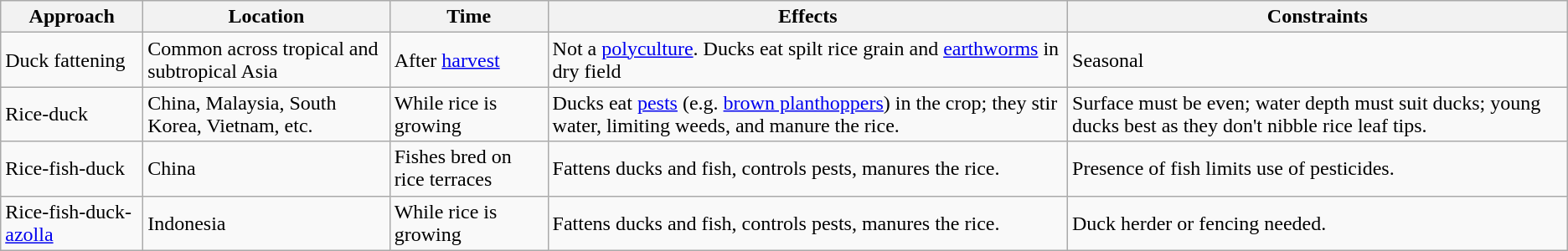<table class="wikitable">
<tr>
<th>Approach</th>
<th>Location</th>
<th>Time</th>
<th>Effects</th>
<th>Constraints</th>
</tr>
<tr>
<td>Duck fattening</td>
<td>Common across tropical and subtropical Asia</td>
<td>After <a href='#'>harvest</a></td>
<td>Not a <a href='#'>polyculture</a>. Ducks eat spilt rice grain and <a href='#'>earthworms</a> in dry field</td>
<td>Seasonal</td>
</tr>
<tr>
<td>Rice-duck</td>
<td>China, Malaysia, South Korea, Vietnam, etc.</td>
<td>While rice is growing</td>
<td>Ducks eat <a href='#'>pests</a> (e.g. <a href='#'>brown planthoppers</a>) in the crop; they stir water, limiting weeds, and manure the rice.</td>
<td>Surface must be even; water depth must suit ducks; young ducks best as they don't nibble rice leaf tips.</td>
</tr>
<tr>
<td>Rice-fish-duck</td>
<td>China</td>
<td>Fishes bred on rice terraces</td>
<td>Fattens ducks and fish, controls pests, manures the rice.</td>
<td>Presence of fish limits use of pesticides.</td>
</tr>
<tr>
<td>Rice-fish-duck-<a href='#'>azolla</a></td>
<td>Indonesia</td>
<td>While rice is growing</td>
<td>Fattens ducks and fish, controls pests, manures the rice.</td>
<td>Duck herder or fencing needed.</td>
</tr>
</table>
